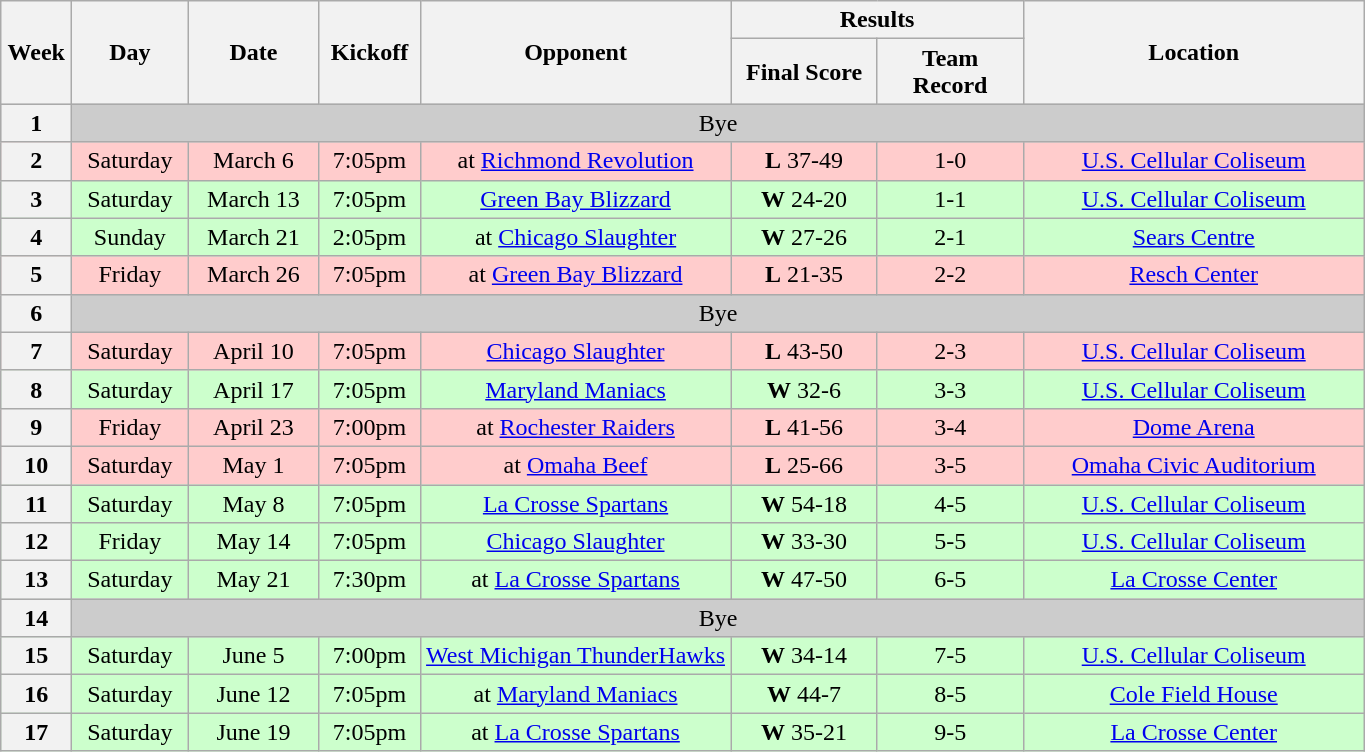<table class="wikitable">
<tr>
<th rowspan="2" width="40">Week</th>
<th rowspan="2" width="70">Day</th>
<th rowspan="2" width="80">Date</th>
<th rowspan="2" width="60">Kickoff</th>
<th rowspan="2" width="200">Opponent</th>
<th colspan="2" width="180">Results</th>
<th rowspan="2" width="220">Location</th>
</tr>
<tr>
<th width="90">Final Score</th>
<th width="90">Team Record</th>
</tr>
<tr style="background: #CCCCCC;">
<th>1</th>
<td colSpan=7 align="center">Bye</td>
</tr>
<tr align="center" bgcolor="#FFCCCC">
<th>2</th>
<td align="center">Saturday</td>
<td align="center">March 6</td>
<td align="center">7:05pm</td>
<td align="center">at <a href='#'>Richmond Revolution</a></td>
<td align="center"><strong>L</strong> 37-49</td>
<td align="center">1-0</td>
<td align="center"><a href='#'>U.S. Cellular Coliseum</a></td>
</tr>
<tr align="center" bgcolor="#CCFFCC">
<th>3</th>
<td align="center">Saturday</td>
<td align="center">March 13</td>
<td align="center">7:05pm</td>
<td align="center"><a href='#'>Green Bay Blizzard</a></td>
<td align="center"><strong>W</strong> 24-20</td>
<td align="center">1-1</td>
<td align="center"><a href='#'>U.S. Cellular Coliseum</a></td>
</tr>
<tr align="center" bgcolor="#CCFFCC">
<th>4</th>
<td align="center">Sunday</td>
<td align="center">March 21</td>
<td align="center">2:05pm</td>
<td align="center">at <a href='#'>Chicago Slaughter</a></td>
<td align="center"><strong>W</strong> 27-26</td>
<td align="center">2-1</td>
<td align="center"><a href='#'>Sears Centre</a></td>
</tr>
<tr align="center" bgcolor="#FFCCCC">
<th>5</th>
<td align="center">Friday</td>
<td align="center">March 26</td>
<td align="center">7:05pm</td>
<td align="center">at <a href='#'>Green Bay Blizzard</a></td>
<td align="center"><strong>L</strong> 21-35</td>
<td align="center">2-2</td>
<td align="center"><a href='#'>Resch Center</a></td>
</tr>
<tr style="background: #CCCCCC;">
<th>6</th>
<td colSpan=7 align="center">Bye</td>
</tr>
<tr align="center" bgcolor="#FFCCCC">
<th>7</th>
<td align="center">Saturday</td>
<td align="center">April 10</td>
<td align="center">7:05pm</td>
<td align="center"><a href='#'>Chicago Slaughter</a></td>
<td align="center"><strong>L</strong> 43-50</td>
<td align="center">2-3</td>
<td align="center"><a href='#'>U.S. Cellular Coliseum</a></td>
</tr>
<tr align="center" bgcolor="#CCFFCC">
<th>8</th>
<td align="center">Saturday</td>
<td align="center">April 17</td>
<td align="center">7:05pm</td>
<td align="center"><a href='#'>Maryland Maniacs</a></td>
<td align="center"><strong>W</strong> 32-6</td>
<td align="center">3-3</td>
<td align="center"><a href='#'>U.S. Cellular Coliseum</a></td>
</tr>
<tr align="center" bgcolor="#FFCCCC">
<th>9</th>
<td align="center">Friday</td>
<td align="center">April 23</td>
<td align="center">7:00pm</td>
<td align="center">at <a href='#'>Rochester Raiders</a></td>
<td align="center"><strong>L</strong> 41-56</td>
<td align="center">3-4</td>
<td align="center"><a href='#'>Dome Arena</a></td>
</tr>
<tr align="center" bgcolor="#FFCCCC">
<th>10</th>
<td align="center">Saturday</td>
<td align="center">May 1</td>
<td align="center">7:05pm</td>
<td align="center">at <a href='#'>Omaha Beef</a></td>
<td align="center"><strong>L</strong> 25-66</td>
<td align="center">3-5</td>
<td align="center"><a href='#'>Omaha Civic Auditorium</a></td>
</tr>
<tr align="center" bgcolor="#CCFFCC">
<th>11</th>
<td align="center">Saturday</td>
<td align="center">May 8</td>
<td align="center">7:05pm</td>
<td align="center"><a href='#'>La Crosse Spartans</a></td>
<td align="center"><strong>W</strong> 54-18</td>
<td align="center">4-5</td>
<td align="center"><a href='#'>U.S. Cellular Coliseum</a></td>
</tr>
<tr align="center" bgcolor="#CCFFCC">
<th>12</th>
<td align="center">Friday</td>
<td align="center">May 14</td>
<td align="center">7:05pm</td>
<td align="center"><a href='#'>Chicago Slaughter</a></td>
<td align="center"><strong>W</strong> 33-30</td>
<td align="center">5-5</td>
<td align="center"><a href='#'>U.S. Cellular Coliseum</a></td>
</tr>
<tr align="center" bgcolor="#CCFFCC">
<th>13</th>
<td align="center">Saturday</td>
<td align="center">May 21</td>
<td align="center">7:30pm</td>
<td align="center">at <a href='#'>La Crosse Spartans</a></td>
<td align="center"><strong>W</strong> 47-50</td>
<td align="center">6-5</td>
<td align="center"><a href='#'>La Crosse Center</a></td>
</tr>
<tr style="background: #CCCCCC;">
<th>14</th>
<td colSpan=7 align="center">Bye</td>
</tr>
<tr align="center" bgcolor="#CCFFCC">
<th>15</th>
<td align="center">Saturday</td>
<td align="center">June 5</td>
<td align="center">7:00pm</td>
<td align="center"><a href='#'>West Michigan ThunderHawks</a></td>
<td align="center"><strong>W</strong> 34-14</td>
<td align="center">7-5</td>
<td align="center"><a href='#'>U.S. Cellular Coliseum</a></td>
</tr>
<tr align="center" bgcolor="#CCFFCC">
<th>16</th>
<td align="center">Saturday</td>
<td align="center">June 12</td>
<td align="center">7:05pm</td>
<td align="center">at <a href='#'>Maryland Maniacs</a></td>
<td align="center"><strong>W</strong> 44-7</td>
<td align="center">8-5</td>
<td align="center"><a href='#'>Cole Field House</a></td>
</tr>
<tr align="center" bgcolor="#CCFFCC">
<th>17</th>
<td align="center">Saturday</td>
<td align="center">June 19</td>
<td align="center">7:05pm</td>
<td align="center">at <a href='#'>La Crosse Spartans</a></td>
<td align="center"><strong>W</strong> 35-21</td>
<td align="center">9-5</td>
<td align="center"><a href='#'>La Crosse Center</a></td>
</tr>
</table>
